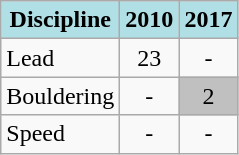<table class="wikitable" style="text-align: center">
<tr>
<th style="background: #b0e0e6">Discipline</th>
<th style="background: #b0e0e6">2010</th>
<th style="background: #b0e0e6">2017</th>
</tr>
<tr>
<td align="left">Lead</td>
<td>23</td>
<td>-</td>
</tr>
<tr>
<td align="left">Bouldering</td>
<td>-</td>
<td style="background: silver;">2</td>
</tr>
<tr>
<td align="left">Speed</td>
<td>-</td>
<td>-</td>
</tr>
</table>
